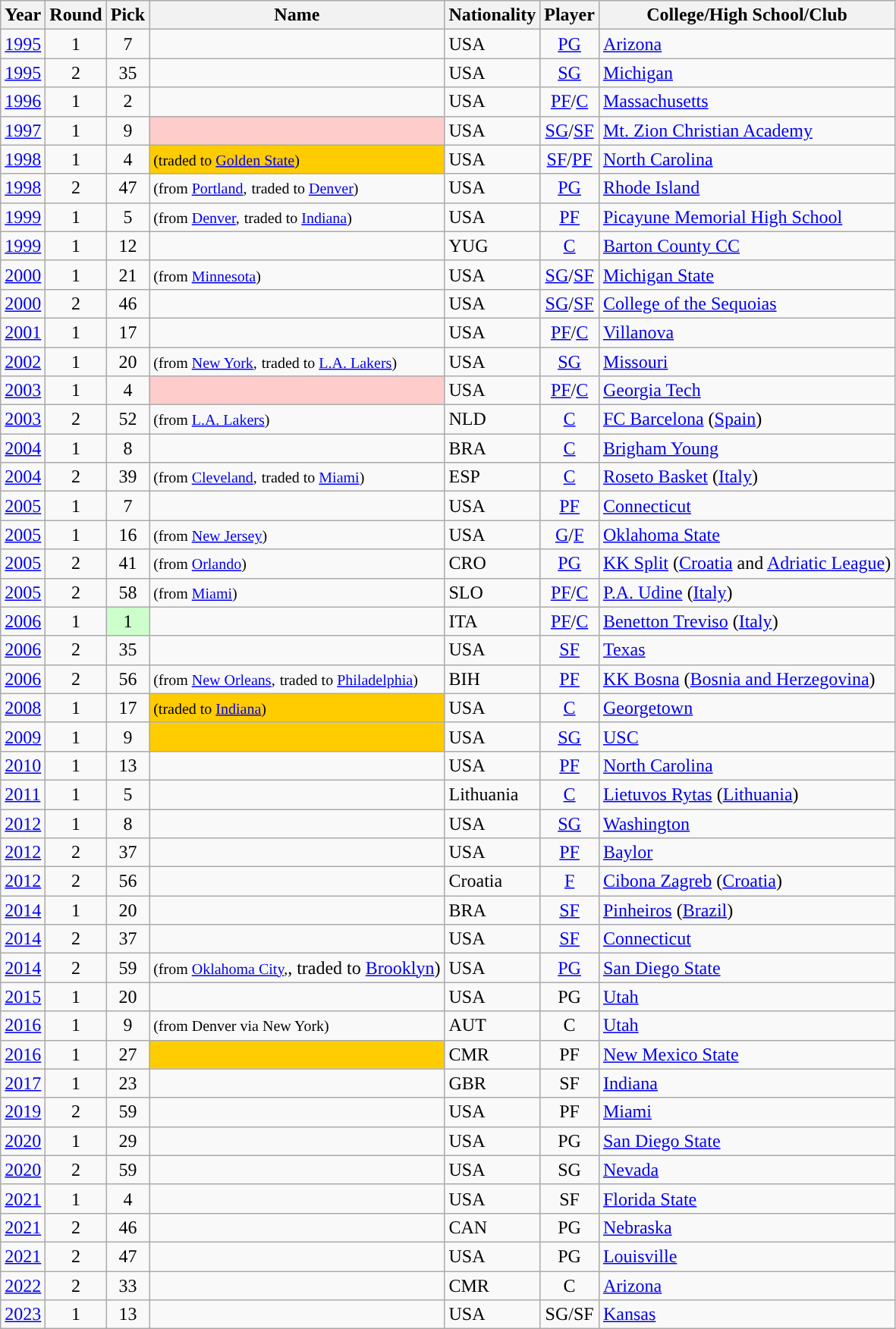<table class="wikitable sortable">
<tr>
<th>Year</th>
<th>Round</th>
<th>Pick</th>
<th>Name</th>
<th>Nationality</th>
<th>Player</th>
<th>College/High School/Club</th>
</tr>
<tr>
<td><a href='#'>1995</a></td>
<td align=center>1</td>
<td align=center>7</td>
<td></td>
<td><span>USA</span> </td>
<td align=center><a href='#'>PG</a></td>
<td><a href='#'>Arizona</a></td>
</tr>
<tr>
<td><a href='#'>1995</a></td>
<td align=center>2</td>
<td align=center>35</td>
<td></td>
<td><span>USA</span> </td>
<td align=center><a href='#'>SG</a></td>
<td><a href='#'>Michigan</a></td>
</tr>
<tr>
<td><a href='#'>1996</a></td>
<td align=center>1</td>
<td align=center>2</td>
<td></td>
<td><span>USA</span> </td>
<td align=center><a href='#'>PF</a>/<a href='#'>C</a></td>
<td><a href='#'>Massachusetts</a></td>
</tr>
<tr>
<td><a href='#'>1997</a></td>
<td align=center>1</td>
<td align=center>9</td>
<td bgcolor="#FFCCCC"></td>
<td><span>USA</span> </td>
<td align=center><a href='#'>SG</a>/<a href='#'>SF</a></td>
<td><a href='#'>Mt. Zion Christian Academy</a></td>
</tr>
<tr>
<td><a href='#'>1998</a></td>
<td align=center>1</td>
<td align=center>4</td>
<td bgcolor="FFCC00"> <small>(traded to <a href='#'>Golden State</a>)</small></td>
<td><span>USA</span> </td>
<td align=center><a href='#'>SF</a>/<a href='#'>PF</a></td>
<td><a href='#'>North Carolina</a></td>
</tr>
<tr>
<td><a href='#'>1998</a></td>
<td align=center>2</td>
<td align=center>47</td>
<td> <small>(from <a href='#'>Portland</a>,</small> <small>traded to <a href='#'>Denver</a>)</small></td>
<td><span>USA</span> </td>
<td align=center><a href='#'>PG</a></td>
<td><a href='#'>Rhode Island</a></td>
</tr>
<tr>
<td><a href='#'>1999</a></td>
<td align=center>1</td>
<td align=center>5</td>
<td> <small>(from <a href='#'>Denver</a>,</small> <small>traded to <a href='#'>Indiana</a>)</small></td>
<td><span>USA</span> </td>
<td align=center><a href='#'>PF</a></td>
<td><a href='#'>Picayune Memorial High School</a></td>
</tr>
<tr>
<td><a href='#'>1999</a></td>
<td align=center>1</td>
<td align=center>12</td>
<td></td>
<td><span>YUG</span> </td>
<td align=center><a href='#'>C</a></td>
<td><a href='#'>Barton County CC</a></td>
</tr>
<tr>
<td><a href='#'>2000</a></td>
<td align=center>1</td>
<td align=center>21</td>
<td> <small>(from <a href='#'>Minnesota</a>)</small></td>
<td><span>USA</span> </td>
<td align=center><a href='#'>SG</a>/<a href='#'>SF</a></td>
<td><a href='#'>Michigan State</a></td>
</tr>
<tr>
<td><a href='#'>2000</a></td>
<td align=center>2</td>
<td align=center>46</td>
<td></td>
<td><span>USA</span> </td>
<td align=center><a href='#'>SG</a>/<a href='#'>SF</a></td>
<td><a href='#'>College of the Sequoias</a></td>
</tr>
<tr>
<td><a href='#'>2001</a></td>
<td align=center>1</td>
<td align=center>17</td>
<td></td>
<td><span>USA</span> </td>
<td align=center><a href='#'>PF</a>/<a href='#'>C</a></td>
<td><a href='#'>Villanova</a></td>
</tr>
<tr>
<td><a href='#'>2002</a></td>
<td align=center>1</td>
<td align=center>20</td>
<td> <small>(from <a href='#'>New York</a>,</small> <small>traded to <a href='#'>L.A. Lakers</a>)</small></td>
<td><span>USA</span> </td>
<td align=center><a href='#'>SG</a></td>
<td><a href='#'>Missouri</a></td>
</tr>
<tr>
<td><a href='#'>2003</a></td>
<td align=center>1</td>
<td align=center>4</td>
<td bgcolor="#FFCCCC"></td>
<td><span>USA</span> </td>
<td align=center><a href='#'>PF</a>/<a href='#'>C</a></td>
<td><a href='#'>Georgia Tech</a></td>
</tr>
<tr>
<td><a href='#'>2003</a></td>
<td align=center>2</td>
<td align=center>52</td>
<td> <small>(from <a href='#'>L.A. Lakers</a>)</small></td>
<td><span>NLD</span> </td>
<td align=center><a href='#'>C</a></td>
<td><a href='#'>FC Barcelona</a> (<a href='#'>Spain</a>)</td>
</tr>
<tr>
<td><a href='#'>2004</a></td>
<td align=center>1</td>
<td align=center>8</td>
<td></td>
<td><span>BRA</span> </td>
<td align=center><a href='#'>C</a></td>
<td><a href='#'>Brigham Young</a></td>
</tr>
<tr>
<td><a href='#'>2004</a></td>
<td align=center>2</td>
<td align=center>39</td>
<td> <small>(from <a href='#'>Cleveland</a>,</small> <small>traded to <a href='#'>Miami</a>)</small></td>
<td><span>ESP</span> </td>
<td align=center><a href='#'>C</a></td>
<td><a href='#'>Roseto Basket</a> (<a href='#'>Italy</a>)</td>
</tr>
<tr>
<td><a href='#'>2005</a></td>
<td align=center>1</td>
<td align=center>7</td>
<td></td>
<td><span>USA</span> </td>
<td align=center><a href='#'>PF</a></td>
<td><a href='#'>Connecticut</a></td>
</tr>
<tr>
<td><a href='#'>2005</a></td>
<td align=center>1</td>
<td align=center>16</td>
<td> <small>(from <a href='#'>New Jersey</a>)</small></td>
<td><span>USA</span> </td>
<td align=center><a href='#'>G</a>/<a href='#'>F</a></td>
<td><a href='#'>Oklahoma State</a></td>
</tr>
<tr>
<td><a href='#'>2005</a></td>
<td align=center>2</td>
<td align=center>41</td>
<td> <small>(from <a href='#'>Orlando</a>)</small></td>
<td><span>CRO</span> </td>
<td align=center><a href='#'>PG</a></td>
<td><a href='#'>KK Split</a> (<a href='#'>Croatia</a> and <a href='#'>Adriatic League</a>)</td>
</tr>
<tr>
<td><a href='#'>2005</a></td>
<td align=center>2</td>
<td align=center>58</td>
<td> <small>(from <a href='#'>Miami</a>)</small></td>
<td><span>SLO</span> </td>
<td align=center><a href='#'>PF</a>/<a href='#'>C</a></td>
<td><a href='#'>P.A. Udine</a> (<a href='#'>Italy</a>)</td>
</tr>
<tr>
<td><a href='#'>2006</a></td>
<td align=center>1</td>
<td align=center style="background:#CCFFCC">1</td>
<td></td>
<td><span>ITA</span> </td>
<td align=center><a href='#'>PF</a>/<a href='#'>C</a></td>
<td><a href='#'>Benetton Treviso</a> (<a href='#'>Italy</a>)</td>
</tr>
<tr>
<td><a href='#'>2006</a></td>
<td align=center>2</td>
<td align=center>35</td>
<td></td>
<td><span>USA</span> </td>
<td align=center><a href='#'>SF</a></td>
<td><a href='#'>Texas</a></td>
</tr>
<tr>
<td><a href='#'>2006</a></td>
<td align=center>2</td>
<td align=center>56</td>
<td> <small>(from <a href='#'>New Orleans</a>,</small> <small>traded to <a href='#'>Philadelphia</a>)</small></td>
<td><span>BIH</span> </td>
<td align=center><a href='#'>PF</a></td>
<td><a href='#'>KK Bosna</a> (<a href='#'>Bosnia and Herzegovina</a>)</td>
</tr>
<tr>
<td><a href='#'>2008</a></td>
<td align=center>1</td>
<td align=center>17</td>
<td bgcolor="FFCC00"> <small>(traded to <a href='#'>Indiana</a>)</small></td>
<td><span>USA</span> </td>
<td align=center><a href='#'>C</a></td>
<td><a href='#'>Georgetown</a></td>
</tr>
<tr>
<td><a href='#'>2009</a></td>
<td align=center>1</td>
<td align=center>9</td>
<td bgcolor="FFCC00"></td>
<td><span>USA</span> </td>
<td align=center><a href='#'>SG</a></td>
<td><a href='#'>USC</a></td>
</tr>
<tr>
<td><a href='#'>2010</a></td>
<td align=center>1</td>
<td align=center>13</td>
<td></td>
<td><span>USA</span> </td>
<td align=center><a href='#'>PF</a></td>
<td><a href='#'>North Carolina</a></td>
</tr>
<tr>
<td><a href='#'>2011</a></td>
<td align=center>1</td>
<td align=center>5</td>
<td></td>
<td><span>Lithuania</span> </td>
<td align=center><a href='#'>C</a></td>
<td><a href='#'>Lietuvos Rytas</a> (<a href='#'>Lithuania</a>)</td>
</tr>
<tr>
<td><a href='#'>2012</a></td>
<td align=center>1</td>
<td align=center>8</td>
<td></td>
<td><span>USA</span> </td>
<td align=center><a href='#'>SG</a></td>
<td><a href='#'>Washington</a></td>
</tr>
<tr>
<td><a href='#'>2012</a></td>
<td align=center>2</td>
<td align=center>37</td>
<td></td>
<td><span>USA</span> </td>
<td align=center><a href='#'>PF</a></td>
<td><a href='#'>Baylor</a></td>
</tr>
<tr>
<td><a href='#'>2012</a></td>
<td align=center>2</td>
<td align=center>56</td>
<td></td>
<td><span>Croatia</span> </td>
<td align=center><a href='#'>F</a></td>
<td><a href='#'>Cibona Zagreb</a> (<a href='#'>Croatia</a>)</td>
</tr>
<tr>
<td><a href='#'>2014</a></td>
<td align=center>1</td>
<td align=center>20</td>
<td></td>
<td><span>BRA</span> </td>
<td align=center><a href='#'>SF</a></td>
<td><a href='#'>Pinheiros</a> (<a href='#'>Brazil</a>)</td>
</tr>
<tr>
<td><a href='#'>2014</a></td>
<td align=center>2</td>
<td align=center>37</td>
<td></td>
<td><span>USA</span> </td>
<td align=center><a href='#'>SF</a></td>
<td><a href='#'>Connecticut</a></td>
</tr>
<tr>
<td><a href='#'>2014</a></td>
<td align=center>2</td>
<td align=center>59</td>
<td> <small>(from <a href='#'>Oklahoma City</a>,</small>, traded to <a href='#'>Brooklyn</a>)</td>
<td><span>USA</span> </td>
<td align=center><a href='#'>PG</a></td>
<td><a href='#'>San Diego State</a></td>
</tr>
<tr>
<td><a href='#'>2015</a></td>
<td align=center>1</td>
<td align=center>20</td>
<td></td>
<td><span>USA</span></td>
<td align=center>PG</td>
<td><a href='#'>Utah</a></td>
</tr>
<tr>
<td><a href='#'>2016</a></td>
<td align=center>1</td>
<td align=center>9</td>
<td> <small>(from Denver via New York)</small></td>
<td><span>AUT</span></td>
<td align=center>C</td>
<td><a href='#'>Utah</a></td>
</tr>
<tr>
<td><a href='#'>2016</a></td>
<td align=center>1</td>
<td align=center>27</td>
<td bgcolor="FFCC00"></td>
<td><span>CMR</span></td>
<td align=center>PF</td>
<td><a href='#'>New Mexico State</a></td>
</tr>
<tr>
<td><a href='#'>2017</a></td>
<td align=center>1</td>
<td align=center>23</td>
<td></td>
<td><span>GBR</span></td>
<td align=center>SF</td>
<td><a href='#'>Indiana</a></td>
</tr>
<tr>
<td><a href='#'>2019</a></td>
<td align=center>2</td>
<td align=center>59</td>
<td></td>
<td><span>USA</span></td>
<td align=center>PF</td>
<td><a href='#'>Miami</a></td>
</tr>
<tr>
<td><a href='#'>2020</a></td>
<td align=center>1</td>
<td align=center>29</td>
<td></td>
<td><span>USA</span></td>
<td align=center>PG</td>
<td><a href='#'>San Diego State</a></td>
</tr>
<tr>
<td><a href='#'>2020</a></td>
<td align=center>2</td>
<td align=center>59</td>
<td></td>
<td><span>USA</span></td>
<td align=center>SG</td>
<td><a href='#'>Nevada</a></td>
</tr>
<tr>
<td><a href='#'>2021</a></td>
<td align=center>1</td>
<td align=center>4</td>
<td></td>
<td><span>USA</span></td>
<td align=center>SF</td>
<td><a href='#'>Florida State</a></td>
</tr>
<tr>
<td><a href='#'>2021</a></td>
<td align=center>2</td>
<td align=center>46</td>
<td></td>
<td><span>CAN</span></td>
<td align=center>PG</td>
<td><a href='#'>Nebraska</a></td>
</tr>
<tr>
<td><a href='#'>2021</a></td>
<td align=center>2</td>
<td align=center>47</td>
<td></td>
<td><span>USA</span></td>
<td align=center>PG</td>
<td><a href='#'>Louisville</a></td>
</tr>
<tr>
<td><a href='#'>2022</a></td>
<td align=center>2</td>
<td align=center>33</td>
<td></td>
<td><span>CMR</span></td>
<td align=center>C</td>
<td><a href='#'>Arizona</a></td>
</tr>
<tr>
<td><a href='#'>2023</a></td>
<td align=center>1</td>
<td align=center>13</td>
<td></td>
<td><span>USA</span></td>
<td align=center>SG/SF</td>
<td><a href='#'>Kansas</a></td>
</tr>
</table>
